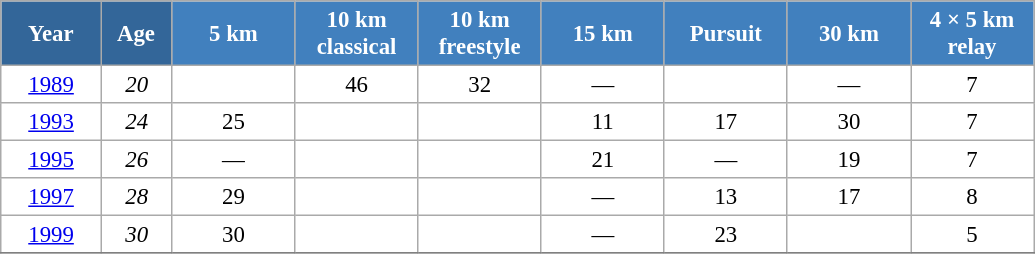<table class="wikitable" style="font-size:95%; text-align:center; border:grey solid 1px; border-collapse:collapse; background:#ffffff;">
<tr>
<th style="background-color:#369; color:white; width:60px;"> Year </th>
<th style="background-color:#369; color:white; width:40px;"> Age </th>
<th style="background-color:#4180be; color:white; width:75px;"> 5 km </th>
<th style="background-color:#4180be; color:white; width:75px;"> 10 km <br> classical </th>
<th style="background-color:#4180be; color:white; width:75px;"> 10 km <br> freestyle </th>
<th style="background-color:#4180be; color:white; width:75px;"> 15 km </th>
<th style="background-color:#4180be; color:white; width:75px;"> Pursuit </th>
<th style="background-color:#4180be; color:white; width:75px;"> 30 km </th>
<th style="background-color:#4180be; color:white; width:75px;"> 4 × 5 km <br> relay </th>
</tr>
<tr>
<td><a href='#'>1989</a></td>
<td><em>20</em></td>
<td></td>
<td>46</td>
<td>32</td>
<td>—</td>
<td></td>
<td>—</td>
<td>7</td>
</tr>
<tr>
<td><a href='#'>1993</a></td>
<td><em>24</em></td>
<td>25</td>
<td></td>
<td></td>
<td>11</td>
<td>17</td>
<td>30</td>
<td>7</td>
</tr>
<tr>
<td><a href='#'>1995</a></td>
<td><em>26</em></td>
<td>—</td>
<td></td>
<td></td>
<td>21</td>
<td>—</td>
<td>19</td>
<td>7</td>
</tr>
<tr>
<td><a href='#'>1997</a></td>
<td><em>28</em></td>
<td>29</td>
<td></td>
<td></td>
<td>—</td>
<td>13</td>
<td>17</td>
<td>8</td>
</tr>
<tr>
<td><a href='#'>1999</a></td>
<td><em>30</em></td>
<td>30</td>
<td></td>
<td></td>
<td>—</td>
<td>23</td>
<td></td>
<td>5</td>
</tr>
<tr>
</tr>
</table>
